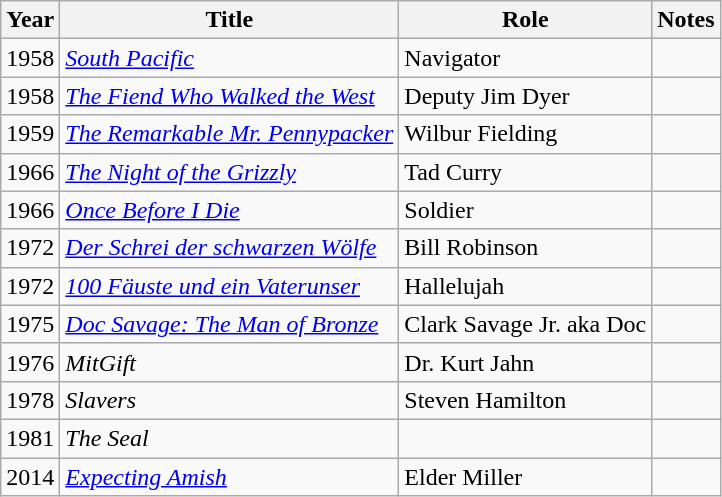<table class="wikitable sortable">
<tr>
<th>Year</th>
<th>Title</th>
<th>Role</th>
<th>Notes</th>
</tr>
<tr>
<td>1958</td>
<td><em><a href='#'>South Pacific</a></em></td>
<td>Navigator</td>
<td></td>
</tr>
<tr>
<td>1958</td>
<td><em><a href='#'>The Fiend Who Walked the West</a></em></td>
<td>Deputy Jim Dyer</td>
<td></td>
</tr>
<tr>
<td>1959</td>
<td><em><a href='#'>The Remarkable Mr. Pennypacker</a></em></td>
<td>Wilbur Fielding</td>
<td></td>
</tr>
<tr>
<td>1966</td>
<td><em><a href='#'>The Night of the Grizzly</a></em></td>
<td>Tad Curry</td>
<td></td>
</tr>
<tr>
<td>1966</td>
<td><em><a href='#'>Once Before I Die</a></em></td>
<td>Soldier</td>
<td></td>
</tr>
<tr>
<td>1972</td>
<td><em><a href='#'>Der Schrei der schwarzen Wölfe</a></em></td>
<td>Bill Robinson</td>
<td></td>
</tr>
<tr>
<td>1972</td>
<td><em><a href='#'>100 Fäuste und ein Vaterunser</a></em></td>
<td>Hallelujah</td>
<td></td>
</tr>
<tr>
<td>1975</td>
<td><em><a href='#'>Doc Savage: The Man of Bronze</a></em></td>
<td>Clark Savage Jr. aka Doc</td>
<td></td>
</tr>
<tr>
<td>1976</td>
<td><em>MitGift</em></td>
<td>Dr. Kurt Jahn</td>
<td></td>
</tr>
<tr>
<td>1978</td>
<td><em>Slavers</em></td>
<td>Steven Hamilton</td>
<td></td>
</tr>
<tr>
<td>1981</td>
<td><em>The Seal</em></td>
<td></td>
<td></td>
</tr>
<tr>
<td>2014</td>
<td><em><a href='#'>Expecting Amish</a></em></td>
<td>Elder Miller</td>
<td></td>
</tr>
</table>
